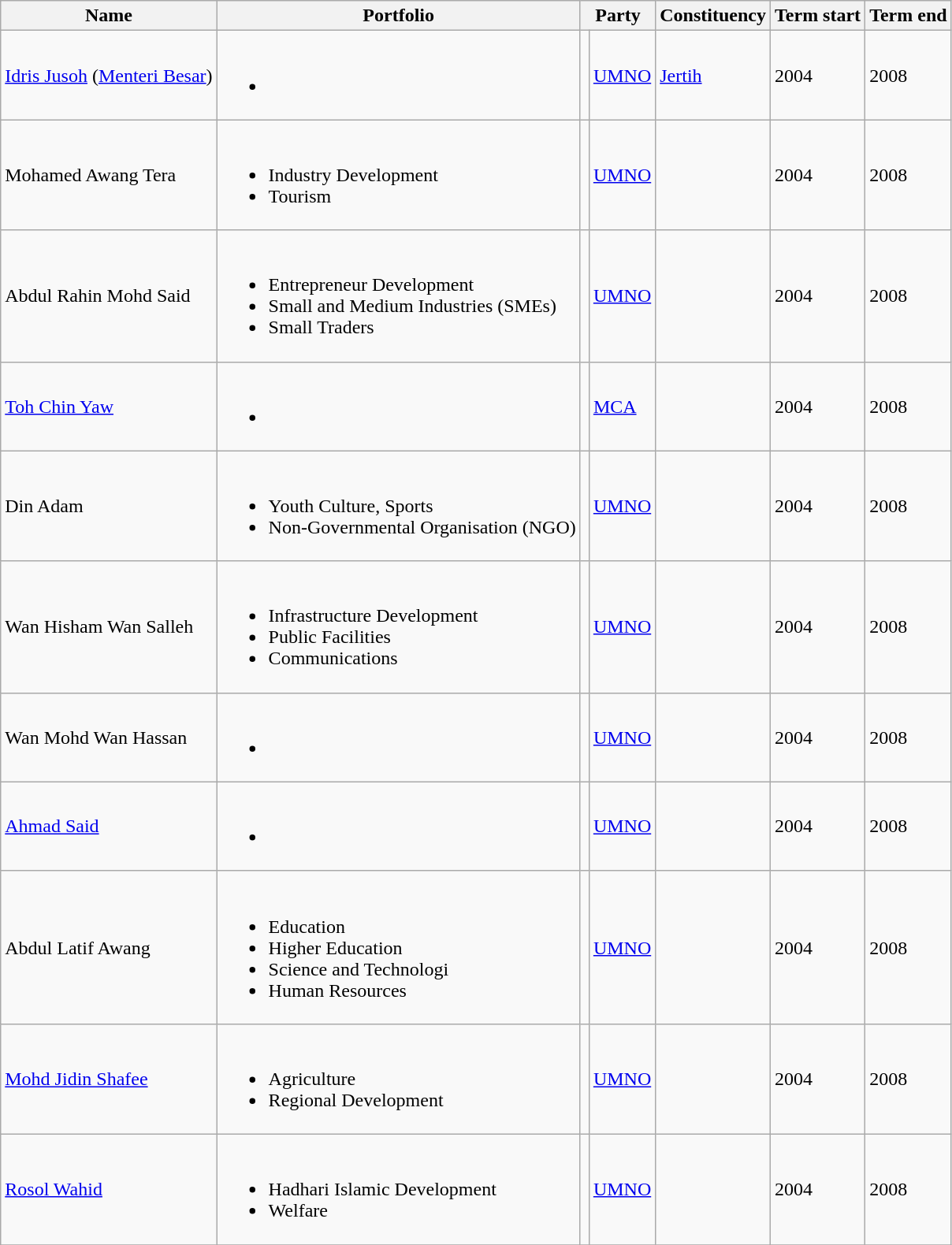<table class="wikitable">
<tr>
<th>Name</th>
<th>Portfolio</th>
<th colspan=2>Party</th>
<th>Constituency</th>
<th>Term start</th>
<th>Term end</th>
</tr>
<tr>
<td><a href='#'>Idris Jusoh</a> (<a href='#'>Menteri Besar</a>)</td>
<td><br><ul><li></li></ul></td>
<td bgcolor=></td>
<td><a href='#'>UMNO</a></td>
<td><a href='#'>Jertih</a></td>
<td>2004</td>
<td>2008</td>
</tr>
<tr>
<td>Mohamed Awang Tera</td>
<td><br><ul><li>Industry Development</li><li>Tourism</li></ul></td>
<td bgcolor=></td>
<td><a href='#'>UMNO</a></td>
<td></td>
<td>2004</td>
<td>2008</td>
</tr>
<tr>
<td>Abdul Rahin Mohd Said</td>
<td><br><ul><li>Entrepreneur Development</li><li>Small and Medium Industries (SMEs)</li><li>Small Traders</li></ul></td>
<td bgcolor=></td>
<td><a href='#'>UMNO</a></td>
<td></td>
<td>2004</td>
<td>2008</td>
</tr>
<tr>
<td><a href='#'>Toh Chin Yaw</a></td>
<td><br><ul><li></li></ul></td>
<td bgcolor=></td>
<td><a href='#'>MCA</a></td>
<td></td>
<td>2004</td>
<td>2008</td>
</tr>
<tr>
<td>Din Adam</td>
<td><br><ul><li>Youth Culture, Sports</li><li>Non-Governmental Organisation (NGO)</li></ul></td>
<td bgcolor=></td>
<td><a href='#'>UMNO</a></td>
<td></td>
<td>2004</td>
<td>2008</td>
</tr>
<tr>
<td>Wan Hisham Wan Salleh</td>
<td><br><ul><li>Infrastructure Development</li><li>Public Facilities</li><li>Communications</li></ul></td>
<td bgcolor=></td>
<td><a href='#'>UMNO</a></td>
<td></td>
<td>2004</td>
<td>2008</td>
</tr>
<tr>
<td>Wan Mohd Wan Hassan</td>
<td><br><ul><li></li></ul></td>
<td bgcolor=></td>
<td><a href='#'>UMNO</a></td>
<td></td>
<td>2004</td>
<td>2008</td>
</tr>
<tr>
<td><a href='#'>Ahmad Said</a></td>
<td><br><ul><li></li></ul></td>
<td bgcolor=></td>
<td><a href='#'>UMNO</a></td>
<td></td>
<td>2004</td>
<td>2008</td>
</tr>
<tr>
<td>Abdul Latif Awang</td>
<td><br><ul><li>Education</li><li>Higher Education</li><li>Science and Technologi</li><li>Human Resources</li></ul></td>
<td bgcolor=></td>
<td><a href='#'>UMNO</a></td>
<td></td>
<td>2004</td>
<td>2008</td>
</tr>
<tr>
<td><a href='#'>Mohd Jidin Shafee</a></td>
<td><br><ul><li>Agriculture</li><li>Regional Development</li></ul></td>
<td bgcolor=></td>
<td><a href='#'>UMNO</a></td>
<td></td>
<td>2004</td>
<td>2008</td>
</tr>
<tr>
<td><a href='#'>Rosol Wahid</a></td>
<td><br><ul><li>Hadhari Islamic Development</li><li>Welfare</li></ul></td>
<td bgcolor=></td>
<td><a href='#'>UMNO</a></td>
<td></td>
<td>2004</td>
<td>2008</td>
</tr>
<tr>
</tr>
</table>
